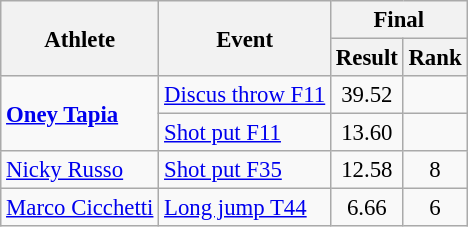<table class=wikitable style="font-size:95%">
<tr>
<th rowspan="2">Athlete</th>
<th rowspan="2">Event</th>
<th colspan="3">Final</th>
</tr>
<tr>
<th>Result</th>
<th>Rank</th>
</tr>
<tr align=center>
<td align=left rowspan=2><strong><a href='#'>Oney Tapia</a></strong></td>
<td align=left><a href='#'>Discus throw F11</a></td>
<td>39.52</td>
<td></td>
</tr>
<tr align=center>
<td align=left><a href='#'>Shot put F11</a></td>
<td>13.60 <strong></strong></td>
<td></td>
</tr>
<tr align=center>
<td align=left><a href='#'>Nicky Russo</a></td>
<td align=left><a href='#'>Shot put F35</a></td>
<td>12.58</td>
<td>8</td>
</tr>
<tr align=center>
<td align=left><a href='#'>Marco Cicchetti</a></td>
<td align=left><a href='#'>Long jump T44</a></td>
<td>6.66</td>
<td>6</td>
</tr>
</table>
